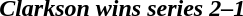<table class="noborder" style="text-align: center; border: none; width: 100%">
<tr>
<th width="97%"><em>Clarkson wins series 2–1</em></th>
<th width="3%"></th>
</tr>
</table>
